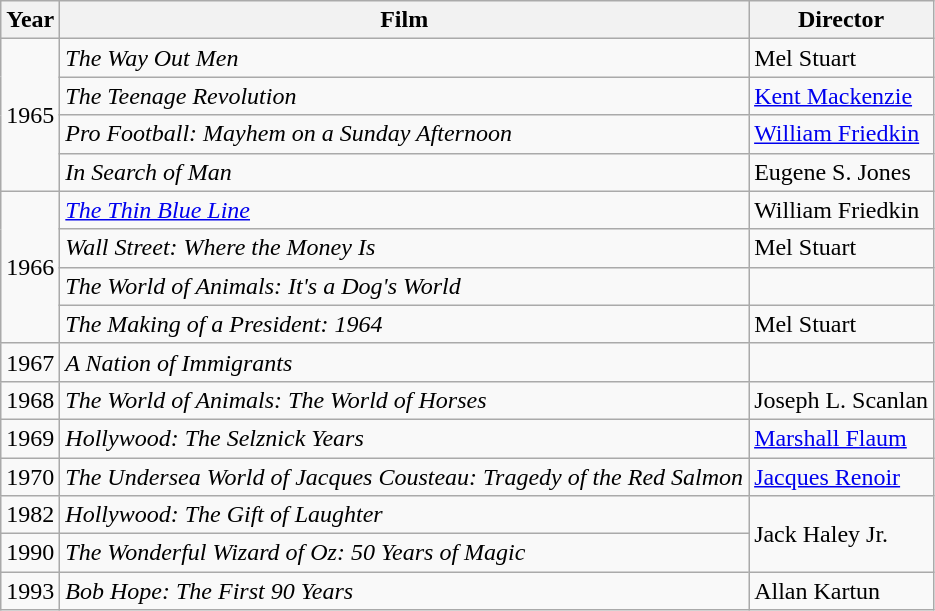<table class="wikitable">
<tr>
<th>Year</th>
<th>Film</th>
<th>Director</th>
</tr>
<tr>
<td rowspan=4>1965</td>
<td><em>The Way Out Men</em></td>
<td>Mel Stuart</td>
</tr>
<tr>
<td><em>The Teenage Revolution</em></td>
<td><a href='#'>Kent Mackenzie</a></td>
</tr>
<tr>
<td><em>Pro Football: Mayhem on a Sunday Afternoon</em></td>
<td><a href='#'>William Friedkin</a></td>
</tr>
<tr>
<td><em>In Search of Man</em></td>
<td>Eugene S. Jones</td>
</tr>
<tr>
<td rowspan=4>1966</td>
<td><em><a href='#'>The Thin Blue Line</a></em></td>
<td>William Friedkin</td>
</tr>
<tr>
<td><em>Wall Street: Where the Money Is</em></td>
<td>Mel Stuart</td>
</tr>
<tr>
<td><em>The World of Animals: It's a Dog's World</em></td>
<td></td>
</tr>
<tr>
<td><em>The Making of a President: 1964</em></td>
<td>Mel Stuart</td>
</tr>
<tr>
<td>1967</td>
<td><em>A Nation of Immigrants</em></td>
<td></td>
</tr>
<tr>
<td>1968</td>
<td><em>The World of Animals: The World of Horses</em></td>
<td>Joseph L. Scanlan</td>
</tr>
<tr>
<td>1969</td>
<td><em>Hollywood: The Selznick Years</em></td>
<td><a href='#'>Marshall Flaum</a></td>
</tr>
<tr>
<td>1970</td>
<td><em>The Undersea World of Jacques Cousteau: Tragedy of the Red Salmon</em></td>
<td><a href='#'>Jacques Renoir</a></td>
</tr>
<tr>
<td>1982</td>
<td><em>Hollywood: The Gift of Laughter</em></td>
<td rowspan=2>Jack Haley Jr.</td>
</tr>
<tr>
<td>1990</td>
<td><em>The Wonderful Wizard of Oz: 50 Years of Magic</em></td>
</tr>
<tr>
<td>1993</td>
<td><em>Bob Hope: The First 90 Years</em></td>
<td>Allan Kartun</td>
</tr>
</table>
